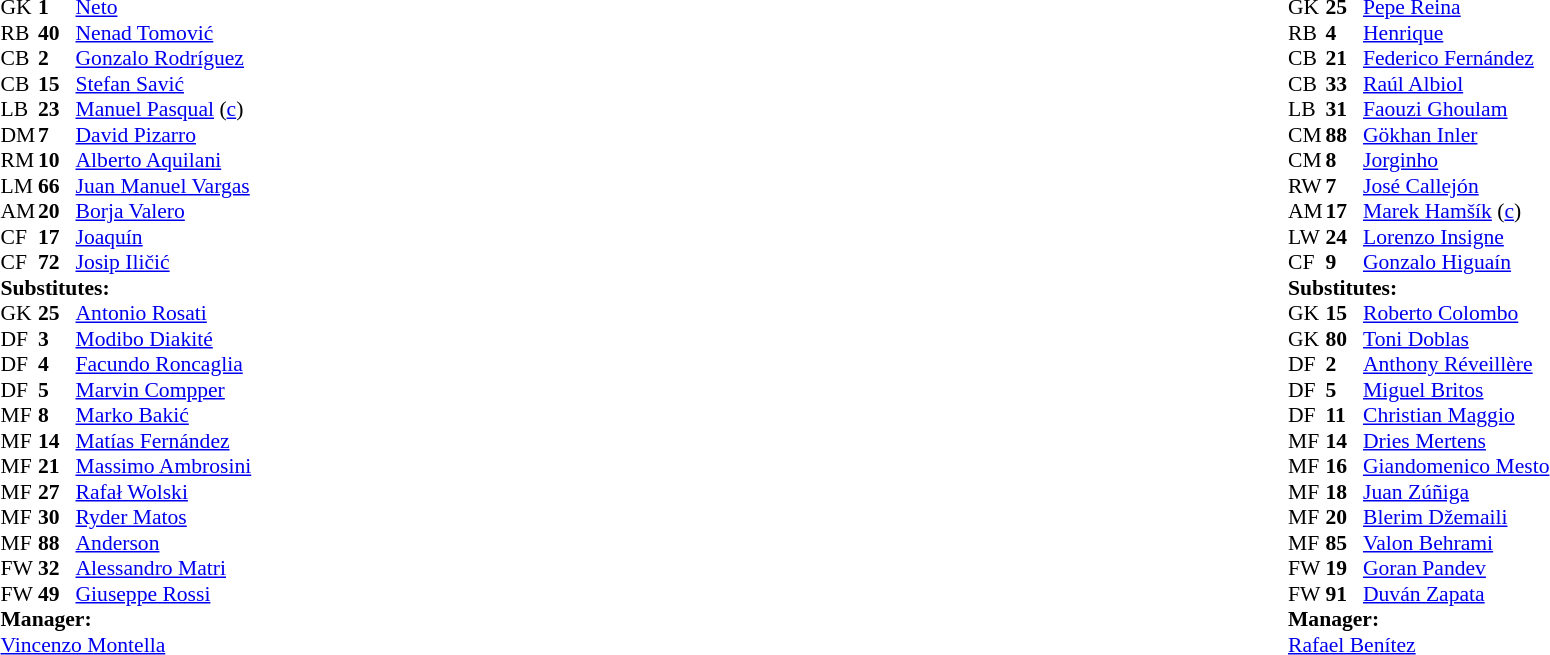<table width="100%">
<tr>
<td valign="top" width="50%"><br><table style="font-size: 90%" cellspacing="0" cellpadding="0">
<tr>
<td colspan=4></td>
</tr>
<tr>
<th width="25"></th>
<th width="25"></th>
</tr>
<tr>
<td>GK</td>
<td><strong>1</strong></td>
<td> <a href='#'>Neto</a></td>
</tr>
<tr>
<td>RB</td>
<td><strong>40</strong></td>
<td> <a href='#'>Nenad Tomović</a></td>
<td></td>
</tr>
<tr>
<td>CB</td>
<td><strong>2</strong></td>
<td> <a href='#'>Gonzalo Rodríguez</a></td>
</tr>
<tr>
<td>CB</td>
<td><strong>15</strong></td>
<td> <a href='#'>Stefan Savić</a></td>
</tr>
<tr>
<td>LB</td>
<td><strong>23</strong></td>
<td> <a href='#'>Manuel Pasqual</a> (<a href='#'>c</a>)</td>
<td></td>
<td></td>
</tr>
<tr>
<td>DM</td>
<td><strong>7</strong></td>
<td> <a href='#'>David Pizarro</a></td>
</tr>
<tr>
<td>RM</td>
<td><strong>10</strong></td>
<td> <a href='#'>Alberto Aquilani</a></td>
<td></td>
<td></td>
</tr>
<tr>
<td>LM</td>
<td><strong>66</strong></td>
<td> <a href='#'>Juan Manuel Vargas</a></td>
</tr>
<tr>
<td>AM</td>
<td><strong>20</strong></td>
<td> <a href='#'>Borja Valero</a></td>
<td></td>
</tr>
<tr>
<td>CF</td>
<td><strong>17</strong></td>
<td> <a href='#'>Joaquín</a></td>
<td></td>
<td></td>
</tr>
<tr>
<td>CF</td>
<td><strong>72</strong></td>
<td> <a href='#'>Josip Iličić</a></td>
<td></td>
</tr>
<tr>
<td colspan=3><strong>Substitutes:</strong></td>
</tr>
<tr>
<td>GK</td>
<td><strong>25</strong></td>
<td> <a href='#'>Antonio Rosati</a></td>
</tr>
<tr>
<td>DF</td>
<td><strong>3</strong></td>
<td> <a href='#'>Modibo Diakité</a></td>
</tr>
<tr>
<td>DF</td>
<td><strong>4</strong></td>
<td> <a href='#'>Facundo Roncaglia</a></td>
</tr>
<tr>
<td>DF</td>
<td><strong>5</strong></td>
<td> <a href='#'>Marvin Compper</a></td>
</tr>
<tr>
<td>MF</td>
<td><strong>8</strong></td>
<td> <a href='#'>Marko Bakić</a></td>
</tr>
<tr>
<td>MF</td>
<td><strong>14</strong></td>
<td> <a href='#'>Matías Fernández</a></td>
<td></td>
<td></td>
</tr>
<tr>
<td>MF</td>
<td><strong>21</strong></td>
<td> <a href='#'>Massimo Ambrosini</a></td>
</tr>
<tr>
<td>MF</td>
<td><strong>27</strong></td>
<td> <a href='#'>Rafał Wolski</a></td>
</tr>
<tr>
<td>MF</td>
<td><strong>30</strong></td>
<td> <a href='#'>Ryder Matos</a></td>
</tr>
<tr>
<td>MF</td>
<td><strong>88</strong></td>
<td> <a href='#'>Anderson</a></td>
</tr>
<tr>
<td>FW</td>
<td><strong>32</strong></td>
<td> <a href='#'>Alessandro Matri</a></td>
<td></td>
<td></td>
</tr>
<tr>
<td>FW</td>
<td><strong>49</strong></td>
<td> <a href='#'>Giuseppe Rossi</a></td>
<td></td>
<td></td>
</tr>
<tr>
<td colspan=3><strong>Manager:</strong></td>
</tr>
<tr>
<td colspan=3> <a href='#'>Vincenzo Montella</a></td>
</tr>
</table>
</td>
<td valign="top"></td>
<td valign="top" width="50%"><br><table style="font-size: 90%" cellspacing="0" cellpadding="0" align="center">
<tr>
<td colspan=4></td>
</tr>
<tr>
<th width=25></th>
<th width=25></th>
</tr>
<tr>
<td>GK</td>
<td><strong>25</strong></td>
<td> <a href='#'>Pepe Reina</a></td>
<td></td>
</tr>
<tr>
<td>RB</td>
<td><strong>4</strong></td>
<td> <a href='#'>Henrique</a></td>
</tr>
<tr>
<td>CB</td>
<td><strong>21</strong></td>
<td> <a href='#'>Federico Fernández</a></td>
</tr>
<tr>
<td>CB</td>
<td><strong>33</strong></td>
<td> <a href='#'>Raúl Albiol</a></td>
<td></td>
</tr>
<tr>
<td>LB</td>
<td><strong>31</strong></td>
<td> <a href='#'>Faouzi Ghoulam</a></td>
</tr>
<tr>
<td>CM</td>
<td><strong>88</strong></td>
<td> <a href='#'>Gökhan Inler</a></td>
<td></td>
</tr>
<tr>
<td>CM</td>
<td><strong>8</strong></td>
<td> <a href='#'>Jorginho</a></td>
</tr>
<tr>
<td>RW</td>
<td><strong>7</strong></td>
<td> <a href='#'>José Callejón</a></td>
</tr>
<tr>
<td>AM</td>
<td><strong>17</strong></td>
<td> <a href='#'>Marek Hamšík</a> (<a href='#'>c</a>)</td>
<td></td>
<td></td>
</tr>
<tr>
<td>LW</td>
<td><strong>24</strong></td>
<td> <a href='#'>Lorenzo Insigne</a></td>
<td></td>
<td></td>
</tr>
<tr>
<td>CF</td>
<td><strong>9</strong></td>
<td> <a href='#'>Gonzalo Higuaín</a></td>
<td></td>
<td></td>
</tr>
<tr>
<td colspan=3><strong>Substitutes:</strong></td>
</tr>
<tr>
<td>GK</td>
<td><strong>15</strong></td>
<td> <a href='#'>Roberto Colombo</a></td>
</tr>
<tr>
<td>GK</td>
<td><strong>80</strong></td>
<td> <a href='#'>Toni Doblas</a></td>
</tr>
<tr>
<td>DF</td>
<td><strong>2</strong></td>
<td> <a href='#'>Anthony Réveillère</a></td>
</tr>
<tr>
<td>DF</td>
<td><strong>5</strong></td>
<td> <a href='#'>Miguel Britos</a></td>
</tr>
<tr>
<td>DF</td>
<td><strong>11</strong></td>
<td> <a href='#'>Christian Maggio</a></td>
</tr>
<tr>
<td>MF</td>
<td><strong>14</strong></td>
<td> <a href='#'>Dries Mertens</a></td>
<td></td>
<td></td>
</tr>
<tr>
<td>MF</td>
<td><strong>16</strong></td>
<td> <a href='#'>Giandomenico Mesto</a></td>
</tr>
<tr>
<td>MF</td>
<td><strong>18</strong></td>
<td> <a href='#'>Juan Zúñiga</a></td>
</tr>
<tr>
<td>MF</td>
<td><strong>20</strong></td>
<td> <a href='#'>Blerim Džemaili</a></td>
</tr>
<tr>
<td>MF</td>
<td><strong>85</strong></td>
<td> <a href='#'>Valon Behrami</a></td>
<td></td>
<td></td>
</tr>
<tr>
<td>FW</td>
<td><strong>19</strong></td>
<td> <a href='#'>Goran Pandev</a></td>
<td></td>
<td></td>
</tr>
<tr>
<td>FW</td>
<td><strong>91</strong></td>
<td> <a href='#'>Duván Zapata</a></td>
</tr>
<tr>
<td colspan=3><strong>Manager:</strong></td>
</tr>
<tr>
<td colspan=3> <a href='#'>Rafael Benítez</a></td>
</tr>
</table>
</td>
</tr>
</table>
